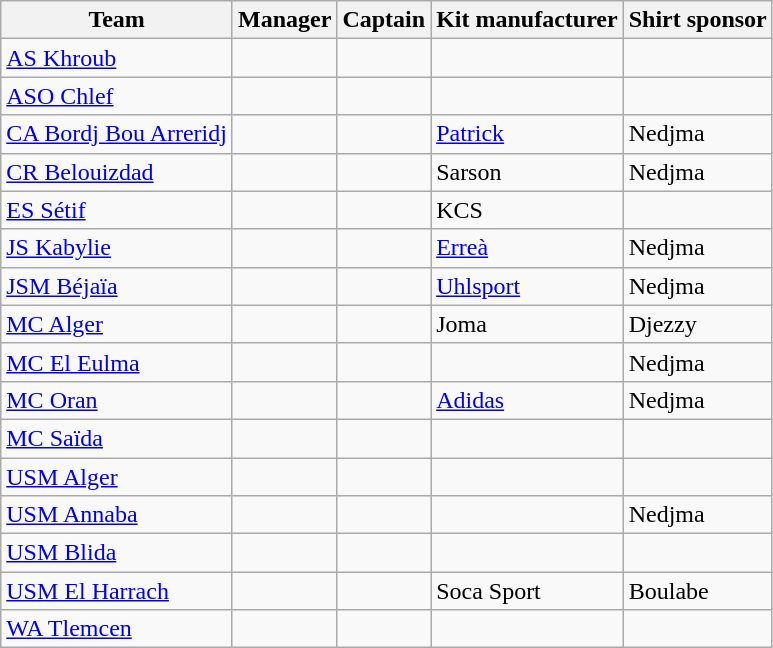<table class="wikitable sortable" style="text-align: left;">
<tr>
<th>Team</th>
<th>Manager</th>
<th>Captain</th>
<th>Kit manufacturer</th>
<th>Shirt sponsor</th>
</tr>
<tr>
<td><a href='#'>AS Khroub</a></td>
<td> </td>
<td></td>
<td></td>
<td></td>
</tr>
<tr>
<td><a href='#'>ASO Chlef</a></td>
<td> </td>
<td></td>
<td></td>
<td></td>
</tr>
<tr>
<td><a href='#'>CA Bordj Bou Arreridj</a></td>
<td> </td>
<td> </td>
<td><a href='#'>Patrick</a></td>
<td>Nedjma</td>
</tr>
<tr>
<td><a href='#'>CR Belouizdad</a></td>
<td> </td>
<td></td>
<td>Sarson</td>
<td>Nedjma</td>
</tr>
<tr>
<td><a href='#'>ES Sétif</a></td>
<td> </td>
<td> </td>
<td>KCS</td>
<td></td>
</tr>
<tr>
<td><a href='#'>JS Kabylie</a></td>
<td> </td>
<td> </td>
<td><a href='#'>Erreà</a></td>
<td>Nedjma</td>
</tr>
<tr>
<td><a href='#'>JSM Béjaïa</a></td>
<td> </td>
<td> </td>
<td><a href='#'>Uhlsport</a></td>
<td>Nedjma</td>
</tr>
<tr>
<td><a href='#'>MC Alger</a></td>
<td> </td>
<td> </td>
<td>Joma</td>
<td>Djezzy</td>
</tr>
<tr>
<td><a href='#'>MC El Eulma</a></td>
<td> </td>
<td></td>
<td></td>
<td>Nedjma</td>
</tr>
<tr>
<td><a href='#'>MC Oran</a></td>
<td> </td>
<td> </td>
<td><a href='#'>Adidas</a></td>
<td>Nedjma</td>
</tr>
<tr>
<td><a href='#'>MC Saïda</a></td>
<td> </td>
<td></td>
<td></td>
<td></td>
</tr>
<tr>
<td><a href='#'>USM Alger</a></td>
<td> </td>
<td></td>
<td></td>
<td></td>
</tr>
<tr>
<td><a href='#'>USM Annaba</a></td>
<td> </td>
<td></td>
<td></td>
<td>Nedjma</td>
</tr>
<tr>
<td><a href='#'>USM Blida</a></td>
<td> </td>
<td> </td>
<td></td>
<td></td>
</tr>
<tr>
<td><a href='#'>USM El Harrach</a></td>
<td> </td>
<td></td>
<td>Soca Sport</td>
<td>Boulabe</td>
</tr>
<tr>
<td><a href='#'>WA Tlemcen</a></td>
<td> </td>
<td></td>
<td></td>
<td></td>
</tr>
</table>
